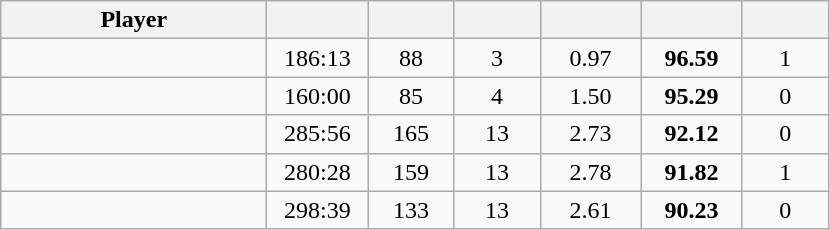<table class="wikitable sortable" style="text-align:center;">
<tr>
<th width="170px">Player</th>
<th width="60px"></th>
<th width="50px"></th>
<th width="50px"></th>
<th width="60px"></th>
<th width="60px"></th>
<th width="50px"></th>
</tr>
<tr>
<td align="left"> </td>
<td>186:13</td>
<td>88</td>
<td>3</td>
<td>0.97</td>
<td><strong>96.59</strong></td>
<td>1</td>
</tr>
<tr>
<td align="left"> </td>
<td>160:00</td>
<td>85</td>
<td>4</td>
<td>1.50</td>
<td><strong>95.29</strong></td>
<td>0</td>
</tr>
<tr>
<td align="left"> </td>
<td>285:56</td>
<td>165</td>
<td>13</td>
<td>2.73</td>
<td><strong>92.12</strong></td>
<td>0</td>
</tr>
<tr>
<td align="left"> </td>
<td>280:28</td>
<td>159</td>
<td>13</td>
<td>2.78</td>
<td><strong>91.82</strong></td>
<td>1</td>
</tr>
<tr>
<td align="left"> </td>
<td>298:39</td>
<td>133</td>
<td>13</td>
<td>2.61</td>
<td><strong>90.23</strong></td>
<td>0</td>
</tr>
</table>
